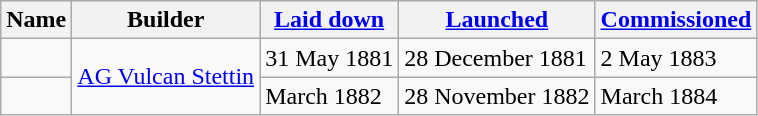<table class="wikitable plainrowheaders">
<tr>
<th scope="col">Name</th>
<th scope="col">Builder</th>
<th scope="col"><a href='#'>Laid down</a></th>
<th scope="col"><a href='#'>Launched</a></th>
<th scope="col"><a href='#'>Commissioned</a></th>
</tr>
<tr>
<td scope="row"></td>
<td rowspan=2><a href='#'>AG Vulcan Stettin</a></td>
<td>31 May 1881</td>
<td>28 December 1881</td>
<td>2 May 1883</td>
</tr>
<tr>
<td scope="row"></td>
<td>March 1882</td>
<td>28 November 1882</td>
<td>March 1884</td>
</tr>
</table>
